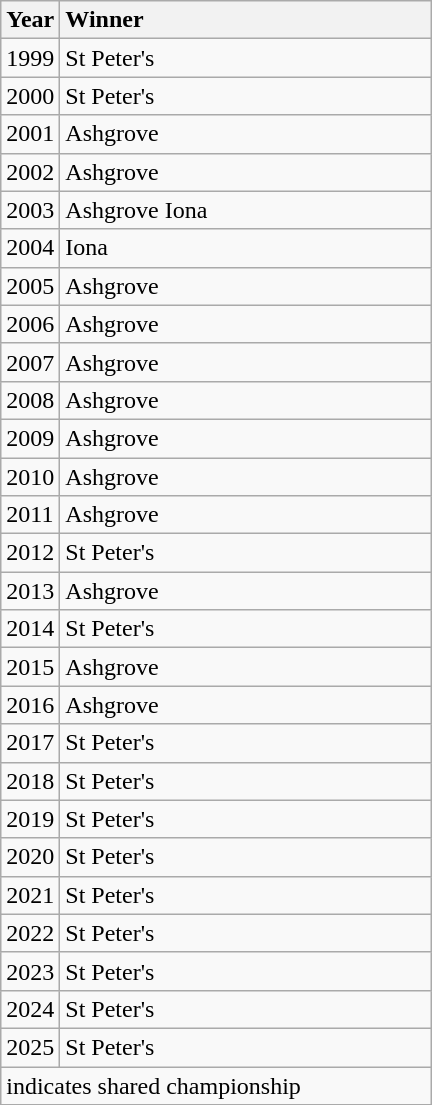<table class="wikitable">
<tr>
<th min-width= 42 style="text-align:left;">Year</th>
<th width=240 style="text-align:left;">Winner</th>
</tr>
<tr>
<td>1999</td>
<td>St Peter's</td>
</tr>
<tr>
<td>2000</td>
<td>St Peter's</td>
</tr>
<tr>
<td>2001</td>
<td>Ashgrove</td>
</tr>
<tr>
<td>2002</td>
<td>Ashgrove</td>
</tr>
<tr>
<td>2003</td>
<td>Ashgrove Iona</td>
</tr>
<tr>
<td>2004</td>
<td>Iona</td>
</tr>
<tr>
<td>2005</td>
<td>Ashgrove</td>
</tr>
<tr>
<td>2006</td>
<td>Ashgrove</td>
</tr>
<tr>
<td>2007</td>
<td>Ashgrove</td>
</tr>
<tr>
<td>2008</td>
<td>Ashgrove</td>
</tr>
<tr>
<td>2009</td>
<td>Ashgrove</td>
</tr>
<tr>
<td>2010</td>
<td>Ashgrove</td>
</tr>
<tr>
<td>2011</td>
<td>Ashgrove</td>
</tr>
<tr>
<td>2012</td>
<td>St Peter's</td>
</tr>
<tr>
<td>2013</td>
<td>Ashgrove</td>
</tr>
<tr>
<td>2014</td>
<td>St Peter's</td>
</tr>
<tr>
<td>2015</td>
<td>Ashgrove</td>
</tr>
<tr>
<td>2016</td>
<td>Ashgrove</td>
</tr>
<tr>
<td>2017</td>
<td>St Peter's</td>
</tr>
<tr>
<td>2018</td>
<td>St Peter's</td>
</tr>
<tr>
<td>2019</td>
<td>St Peter's</td>
</tr>
<tr>
<td>2020</td>
<td>St Peter's</td>
</tr>
<tr>
<td>2021</td>
<td>St Peter's</td>
</tr>
<tr>
<td>2022</td>
<td>St Peter's</td>
</tr>
<tr>
<td>2023</td>
<td>St Peter's</td>
</tr>
<tr>
<td>2024</td>
<td>St Peter's</td>
</tr>
<tr>
<td>2025</td>
<td>St Peter's</td>
</tr>
<tr>
<td colspan=2 style="text-align: centre;"> indicates shared championship</td>
</tr>
</table>
